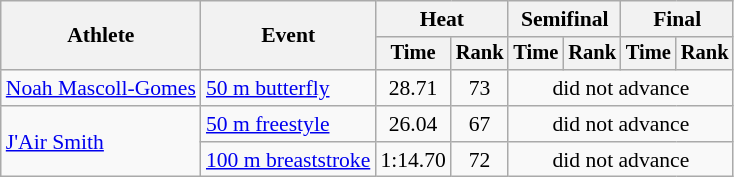<table class=wikitable style=font-size:90%>
<tr>
<th rowspan=2>Athlete</th>
<th rowspan=2>Event</th>
<th colspan=2>Heat</th>
<th colspan=2>Semifinal</th>
<th colspan=2>Final</th>
</tr>
<tr style=font-size:95%>
<th>Time</th>
<th>Rank</th>
<th>Time</th>
<th>Rank</th>
<th>Time</th>
<th>Rank</th>
</tr>
<tr align=center>
<td align=left><a href='#'>Noah Mascoll-Gomes</a></td>
<td align=left><a href='#'>50 m butterfly</a></td>
<td>28.71</td>
<td>73</td>
<td colspan=4>did not advance</td>
</tr>
<tr align=center>
<td align=left rowspan=2><a href='#'>J'Air Smith</a></td>
<td align=left><a href='#'>50 m freestyle</a></td>
<td>26.04</td>
<td>67</td>
<td colspan=4>did not advance</td>
</tr>
<tr align=center>
<td align=left><a href='#'>100 m breaststroke</a></td>
<td>1:14.70</td>
<td>72</td>
<td colspan=4>did not advance</td>
</tr>
</table>
